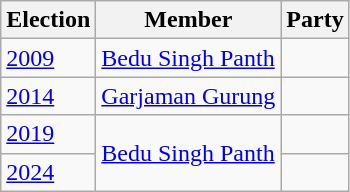<table class="wikitable sortable">
<tr>
<th>Election</th>
<th>Member</th>
<th colspan=2>Party</th>
</tr>
<tr>
<td><a href='#'>2009</a></td>
<td><a href='#'>Bedu Singh Panth</a></td>
<td></td>
</tr>
<tr>
<td><a href='#'>2014</a></td>
<td><a href='#'>Garjaman Gurung</a></td>
</tr>
<tr>
<td><a href='#'>2019</a></td>
<td rowspan=2><a href='#'>Bedu Singh Panth</a></td>
<td></td>
</tr>
<tr>
<td><a href='#'>2024</a></td>
</tr>
</table>
